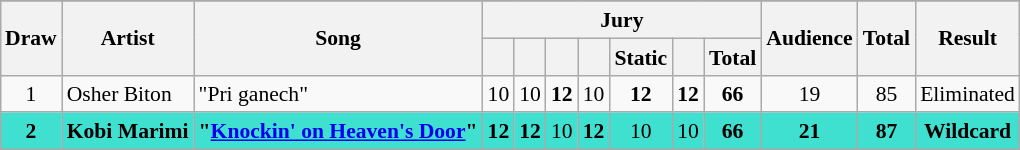<table class="sortable wikitable" style="margin: 1em auto 1em auto; text-align:center; font-size:90%; line-height:18px;">
<tr>
</tr>
<tr>
<th rowspan="2">Draw</th>
<th rowspan="2">Artist</th>
<th rowspan="2">Song</th>
<th colspan="7" class="unsortable">Jury</th>
<th rowspan="2">Audience</th>
<th rowspan="2">Total</th>
<th rowspan="2">Result</th>
</tr>
<tr>
<th class="unsortable"></th>
<th class="unsortable"></th>
<th class="unsortable"></th>
<th class="unsortable"></th>
<th class="unsortable">Static</th>
<th class="unsortable"></th>
<th>Total</th>
</tr>
<tr>
<td>1</td>
<td align="left">Osher Biton</td>
<td align="left">"Pri ganech"</td>
<td>10</td>
<td>10</td>
<td><strong>12</strong></td>
<td>10</td>
<td><strong>12</strong></td>
<td><strong>12</strong></td>
<td><strong>66</strong></td>
<td>19</td>
<td>85</td>
<td>Eliminated</td>
</tr>
<tr style="background:turquoise;">
<td><strong>2</strong></td>
<td align="left"><strong>Kobi Marimi</strong></td>
<td align="left"><strong>"<a href='#'>Knockin' on Heaven's Door</a>"</strong></td>
<td><strong>12</strong></td>
<td><strong>12</strong></td>
<td>10</td>
<td><strong>12</strong></td>
<td>10</td>
<td>10</td>
<td><strong>66</strong></td>
<td><strong>21</strong></td>
<td><strong>87</strong></td>
<td><strong>Wildcard</strong></td>
</tr>
</table>
